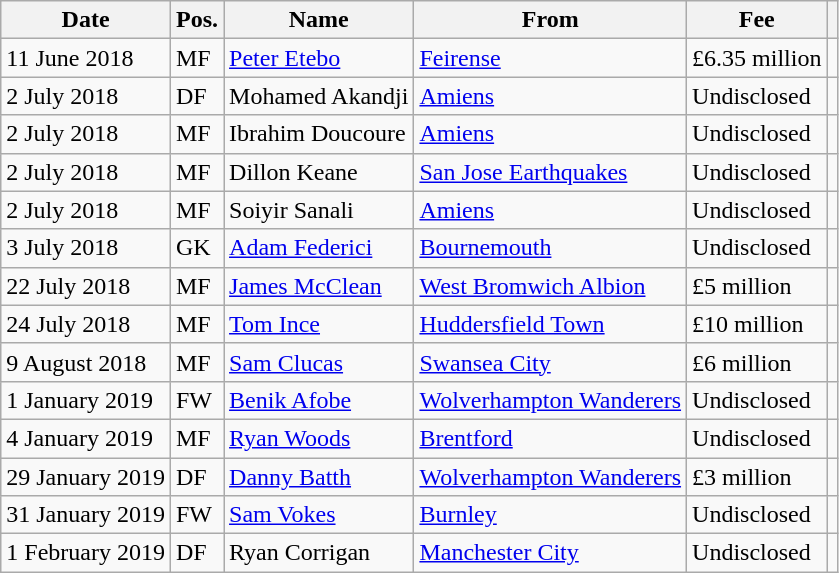<table class="wikitable">
<tr>
<th>Date</th>
<th>Pos.</th>
<th>Name</th>
<th>From</th>
<th>Fee</th>
<th></th>
</tr>
<tr>
<td>11 June 2018</td>
<td>MF</td>
<td> <a href='#'>Peter Etebo</a></td>
<td> <a href='#'>Feirense</a></td>
<td>£6.35 million</td>
<td></td>
</tr>
<tr>
<td>2 July 2018</td>
<td>DF</td>
<td> Mohamed Akandji</td>
<td> <a href='#'>Amiens</a></td>
<td>Undisclosed</td>
<td></td>
</tr>
<tr>
<td>2 July 2018</td>
<td>MF</td>
<td> Ibrahim Doucoure</td>
<td> <a href='#'>Amiens</a></td>
<td>Undisclosed</td>
<td></td>
</tr>
<tr>
<td>2 July 2018</td>
<td>MF</td>
<td> Dillon Keane</td>
<td> <a href='#'>San Jose Earthquakes</a></td>
<td>Undisclosed</td>
<td></td>
</tr>
<tr>
<td>2 July 2018</td>
<td>MF</td>
<td> Soiyir Sanali</td>
<td> <a href='#'>Amiens</a></td>
<td>Undisclosed</td>
<td></td>
</tr>
<tr>
<td>3 July 2018</td>
<td>GK</td>
<td> <a href='#'>Adam Federici</a></td>
<td> <a href='#'>Bournemouth</a></td>
<td>Undisclosed</td>
<td></td>
</tr>
<tr>
<td>22 July 2018</td>
<td>MF</td>
<td> <a href='#'>James McClean</a></td>
<td> <a href='#'>West Bromwich Albion</a></td>
<td>£5 million</td>
<td></td>
</tr>
<tr>
<td>24 July 2018</td>
<td>MF</td>
<td> <a href='#'>Tom Ince</a></td>
<td> <a href='#'>Huddersfield Town</a></td>
<td>£10 million</td>
<td></td>
</tr>
<tr>
<td>9 August 2018</td>
<td>MF</td>
<td> <a href='#'>Sam Clucas</a></td>
<td> <a href='#'>Swansea City</a></td>
<td>£6 million</td>
<td></td>
</tr>
<tr>
<td>1 January 2019</td>
<td>FW</td>
<td> <a href='#'>Benik Afobe</a></td>
<td> <a href='#'>Wolverhampton Wanderers</a></td>
<td>Undisclosed</td>
<td></td>
</tr>
<tr>
<td>4 January 2019</td>
<td>MF</td>
<td> <a href='#'>Ryan Woods</a></td>
<td> <a href='#'>Brentford</a></td>
<td>Undisclosed</td>
<td></td>
</tr>
<tr>
<td>29 January 2019</td>
<td>DF</td>
<td> <a href='#'>Danny Batth</a></td>
<td> <a href='#'>Wolverhampton Wanderers</a></td>
<td>£3 million</td>
<td></td>
</tr>
<tr>
<td>31 January 2019</td>
<td>FW</td>
<td> <a href='#'>Sam Vokes</a></td>
<td> <a href='#'>Burnley</a></td>
<td>Undisclosed</td>
<td></td>
</tr>
<tr>
<td>1 February 2019</td>
<td>DF</td>
<td> Ryan Corrigan</td>
<td> <a href='#'>Manchester City</a></td>
<td>Undisclosed</td>
<td></td>
</tr>
</table>
